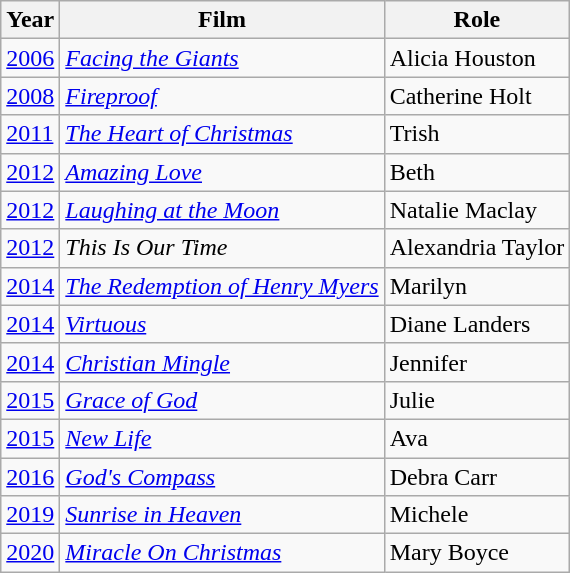<table class="wikitable">
<tr>
<th>Year</th>
<th>Film</th>
<th>Role</th>
</tr>
<tr>
<td><a href='#'>2006</a></td>
<td><em><a href='#'>Facing the Giants</a></em></td>
<td>Alicia Houston</td>
</tr>
<tr>
<td><a href='#'>2008</a></td>
<td><em><a href='#'>Fireproof</a></em></td>
<td>Catherine Holt</td>
</tr>
<tr>
<td><a href='#'>2011</a></td>
<td><em><a href='#'>The Heart of Christmas</a></em></td>
<td>Trish</td>
</tr>
<tr>
<td><a href='#'>2012</a></td>
<td><em><a href='#'>Amazing Love</a></em></td>
<td>Beth</td>
</tr>
<tr>
<td><a href='#'>2012</a></td>
<td><em><a href='#'>Laughing at the Moon</a></em></td>
<td>Natalie Maclay</td>
</tr>
<tr>
<td><a href='#'>2012</a></td>
<td><em>This Is Our Time</em></td>
<td>Alexandria Taylor</td>
</tr>
<tr>
<td><a href='#'>2014</a></td>
<td><em><a href='#'>The Redemption of Henry Myers</a></em></td>
<td>Marilyn</td>
</tr>
<tr>
<td><a href='#'>2014</a></td>
<td><em><a href='#'>Virtuous</a></em></td>
<td>Diane Landers</td>
</tr>
<tr>
<td><a href='#'>2014</a></td>
<td><em><a href='#'>Christian Mingle</a></em></td>
<td>Jennifer</td>
</tr>
<tr>
<td><a href='#'>2015</a></td>
<td><em><a href='#'>Grace of God</a></em></td>
<td>Julie</td>
</tr>
<tr>
<td><a href='#'>2015</a></td>
<td><em><a href='#'>New Life</a></em></td>
<td>Ava</td>
</tr>
<tr>
<td><a href='#'>2016</a></td>
<td><em><a href='#'>God's Compass</a></em></td>
<td>Debra Carr</td>
</tr>
<tr>
<td><a href='#'>2019</a></td>
<td><em><a href='#'>Sunrise in Heaven</a></em></td>
<td>Michele</td>
</tr>
<tr>
<td><a href='#'>2020</a></td>
<td><em><a href='#'>Miracle On Christmas</a></em></td>
<td>Mary Boyce</td>
</tr>
</table>
